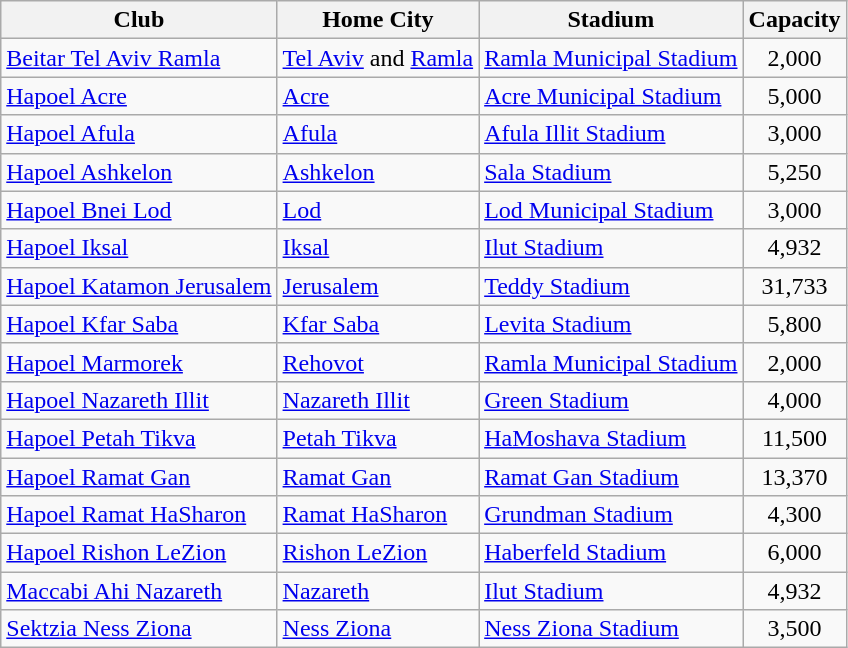<table class="wikitable sortable">
<tr>
<th>Club</th>
<th>Home City</th>
<th>Stadium</th>
<th>Capacity</th>
</tr>
<tr>
<td><a href='#'>Beitar Tel Aviv Ramla</a></td>
<td><a href='#'>Tel Aviv</a> and <a href='#'>Ramla</a></td>
<td><a href='#'>Ramla Municipal Stadium</a></td>
<td align="center">2,000</td>
</tr>
<tr>
<td><a href='#'>Hapoel Acre</a></td>
<td><a href='#'>Acre</a></td>
<td><a href='#'>Acre Municipal Stadium</a></td>
<td align="center">5,000</td>
</tr>
<tr>
<td><a href='#'>Hapoel Afula</a></td>
<td><a href='#'>Afula</a></td>
<td><a href='#'>Afula Illit Stadium</a></td>
<td align="center">3,000</td>
</tr>
<tr>
<td><a href='#'>Hapoel Ashkelon</a></td>
<td><a href='#'>Ashkelon</a></td>
<td><a href='#'>Sala Stadium</a></td>
<td align="center">5,250</td>
</tr>
<tr>
<td><a href='#'>Hapoel Bnei Lod</a></td>
<td><a href='#'>Lod</a></td>
<td><a href='#'>Lod Municipal Stadium</a></td>
<td align="center">3,000</td>
</tr>
<tr>
<td><a href='#'>Hapoel Iksal</a></td>
<td><a href='#'>Iksal</a></td>
<td><a href='#'>Ilut Stadium</a></td>
<td align="center">4,932</td>
</tr>
<tr>
<td><a href='#'>Hapoel Katamon Jerusalem</a></td>
<td><a href='#'>Jerusalem</a></td>
<td><a href='#'>Teddy Stadium</a></td>
<td align="center">31,733</td>
</tr>
<tr>
<td><a href='#'>Hapoel Kfar Saba</a></td>
<td><a href='#'>Kfar Saba</a></td>
<td><a href='#'>Levita Stadium</a></td>
<td align="center">5,800</td>
</tr>
<tr>
<td><a href='#'>Hapoel Marmorek</a></td>
<td><a href='#'>Rehovot</a></td>
<td><a href='#'>Ramla Municipal Stadium</a></td>
<td align="center">2,000</td>
</tr>
<tr>
<td><a href='#'>Hapoel Nazareth Illit</a></td>
<td><a href='#'>Nazareth Illit</a></td>
<td><a href='#'>Green Stadium</a></td>
<td align="center">4,000</td>
</tr>
<tr>
<td><a href='#'>Hapoel Petah Tikva</a></td>
<td><a href='#'>Petah Tikva</a></td>
<td><a href='#'>HaMoshava Stadium</a></td>
<td align="center">11,500</td>
</tr>
<tr>
<td><a href='#'>Hapoel Ramat Gan</a></td>
<td><a href='#'>Ramat Gan</a></td>
<td><a href='#'>Ramat Gan Stadium</a></td>
<td align="center">13,370</td>
</tr>
<tr>
<td><a href='#'>Hapoel Ramat HaSharon</a></td>
<td><a href='#'>Ramat HaSharon</a></td>
<td><a href='#'>Grundman Stadium</a></td>
<td align="center">4,300</td>
</tr>
<tr>
<td><a href='#'>Hapoel Rishon LeZion</a></td>
<td><a href='#'>Rishon LeZion</a></td>
<td><a href='#'>Haberfeld Stadium</a></td>
<td align="center">6,000</td>
</tr>
<tr>
<td><a href='#'>Maccabi Ahi Nazareth</a></td>
<td><a href='#'>Nazareth</a></td>
<td><a href='#'>Ilut Stadium</a></td>
<td align="center">4,932</td>
</tr>
<tr>
<td><a href='#'>Sektzia Ness Ziona</a></td>
<td><a href='#'>Ness Ziona</a></td>
<td><a href='#'>Ness Ziona Stadium</a></td>
<td align="center">3,500</td>
</tr>
</table>
